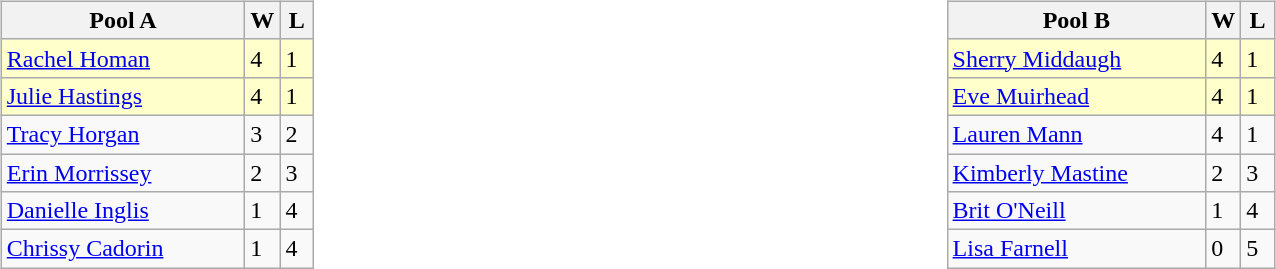<table table>
<tr>
<td valign=top width=10%><br><table class=wikitable>
<tr>
<th width=155>Pool A</th>
<th width=15>W</th>
<th width=15>L</th>
</tr>
<tr bgcolor=#ffffcc>
<td> <a href='#'>Rachel Homan</a></td>
<td>4</td>
<td>1</td>
</tr>
<tr bgcolor=#ffffcc>
<td> <a href='#'>Julie Hastings</a></td>
<td>4</td>
<td>1</td>
</tr>
<tr>
<td> <a href='#'>Tracy Horgan</a></td>
<td>3</td>
<td>2</td>
</tr>
<tr>
<td> <a href='#'>Erin Morrissey</a></td>
<td>2</td>
<td>3</td>
</tr>
<tr>
<td> <a href='#'>Danielle Inglis</a></td>
<td>1</td>
<td>4</td>
</tr>
<tr>
<td> <a href='#'>Chrissy Cadorin</a></td>
<td>1</td>
<td>4</td>
</tr>
</table>
</td>
<td valign=top width=10%><br><table class=wikitable>
<tr>
<th width=165>Pool B</th>
<th width=15>W</th>
<th width=15>L</th>
</tr>
<tr bgcolor=#ffffcc>
<td> <a href='#'>Sherry Middaugh</a></td>
<td>4</td>
<td>1</td>
</tr>
<tr bgcolor=#ffffcc>
<td> <a href='#'>Eve Muirhead</a></td>
<td>4</td>
<td>1</td>
</tr>
<tr>
<td> <a href='#'>Lauren Mann</a></td>
<td>4</td>
<td>1</td>
</tr>
<tr>
<td> <a href='#'>Kimberly Mastine</a></td>
<td>2</td>
<td>3</td>
</tr>
<tr>
<td> <a href='#'>Brit O'Neill</a></td>
<td>1</td>
<td>4</td>
</tr>
<tr>
<td> <a href='#'>Lisa Farnell</a></td>
<td>0</td>
<td>5</td>
</tr>
</table>
</td>
</tr>
</table>
